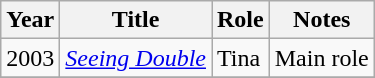<table class="wikitable">
<tr>
<th>Year</th>
<th>Title</th>
<th>Role</th>
<th class="unsortable">Notes</th>
</tr>
<tr>
<td>2003</td>
<td><em><a href='#'>Seeing Double</a></em></td>
<td>Tina</td>
<td>Main role</td>
</tr>
<tr>
</tr>
</table>
